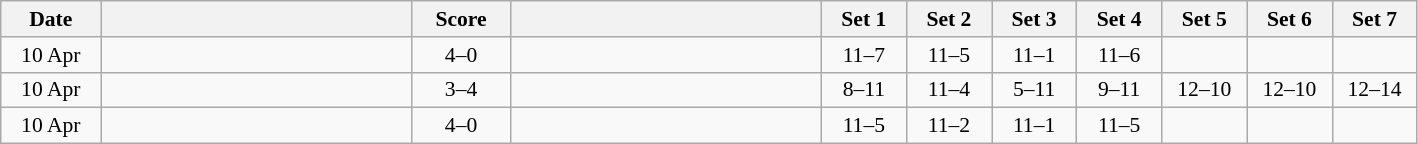<table class="wikitable" style="text-align: center; font-size:90% ">
<tr>
<th width="60">Date</th>
<th align="right" width="200"></th>
<th width="60">Score</th>
<th align="left" width="200"></th>
<th width="50">Set 1</th>
<th width="50">Set 2</th>
<th width="50">Set 3</th>
<th width="50">Set 4</th>
<th width="50">Set 5</th>
<th width="50">Set 6</th>
<th width="50">Set 7</th>
</tr>
<tr>
<td>10 Apr</td>
<td align=left><strong></strong></td>
<td align=center>4–0</td>
<td align=left></td>
<td>11–7</td>
<td>11–5</td>
<td>11–1</td>
<td>11–6</td>
<td></td>
<td></td>
<td></td>
</tr>
<tr>
<td>10 Apr</td>
<td align=left></td>
<td align=center>3–4</td>
<td align=left><strong></strong></td>
<td>8–11</td>
<td>11–4</td>
<td>5–11</td>
<td>9–11</td>
<td>12–10</td>
<td>12–10</td>
<td>12–14</td>
</tr>
<tr>
<td>10 Apr</td>
<td align=left><strong></strong></td>
<td align=center>4–0</td>
<td align=left></td>
<td>11–5</td>
<td>11–2</td>
<td>11–1</td>
<td>11–5</td>
<td></td>
<td></td>
<td></td>
</tr>
</table>
